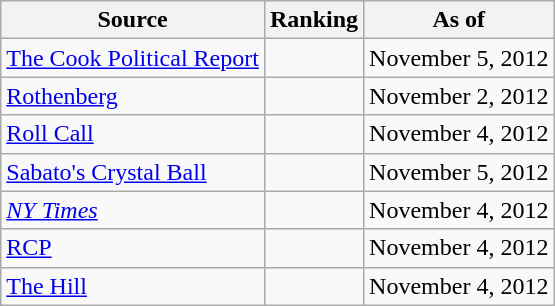<table class="wikitable" style="text-align:center">
<tr>
<th>Source</th>
<th>Ranking</th>
<th>As of</th>
</tr>
<tr>
<td align=left><a href='#'>The Cook Political Report</a></td>
<td></td>
<td>November 5, 2012</td>
</tr>
<tr>
<td align=left><a href='#'>Rothenberg</a></td>
<td></td>
<td>November 2, 2012</td>
</tr>
<tr>
<td align=left><a href='#'>Roll Call</a></td>
<td></td>
<td>November 4, 2012</td>
</tr>
<tr>
<td align=left><a href='#'>Sabato's Crystal Ball</a></td>
<td></td>
<td>November 5, 2012</td>
</tr>
<tr>
<td align=left><a href='#'><em>NY Times</em></a></td>
<td></td>
<td>November 4, 2012</td>
</tr>
<tr>
<td align="left"><a href='#'>RCP</a></td>
<td></td>
<td>November 4, 2012</td>
</tr>
<tr>
<td align=left><a href='#'>The Hill</a></td>
<td></td>
<td>November 4, 2012</td>
</tr>
</table>
